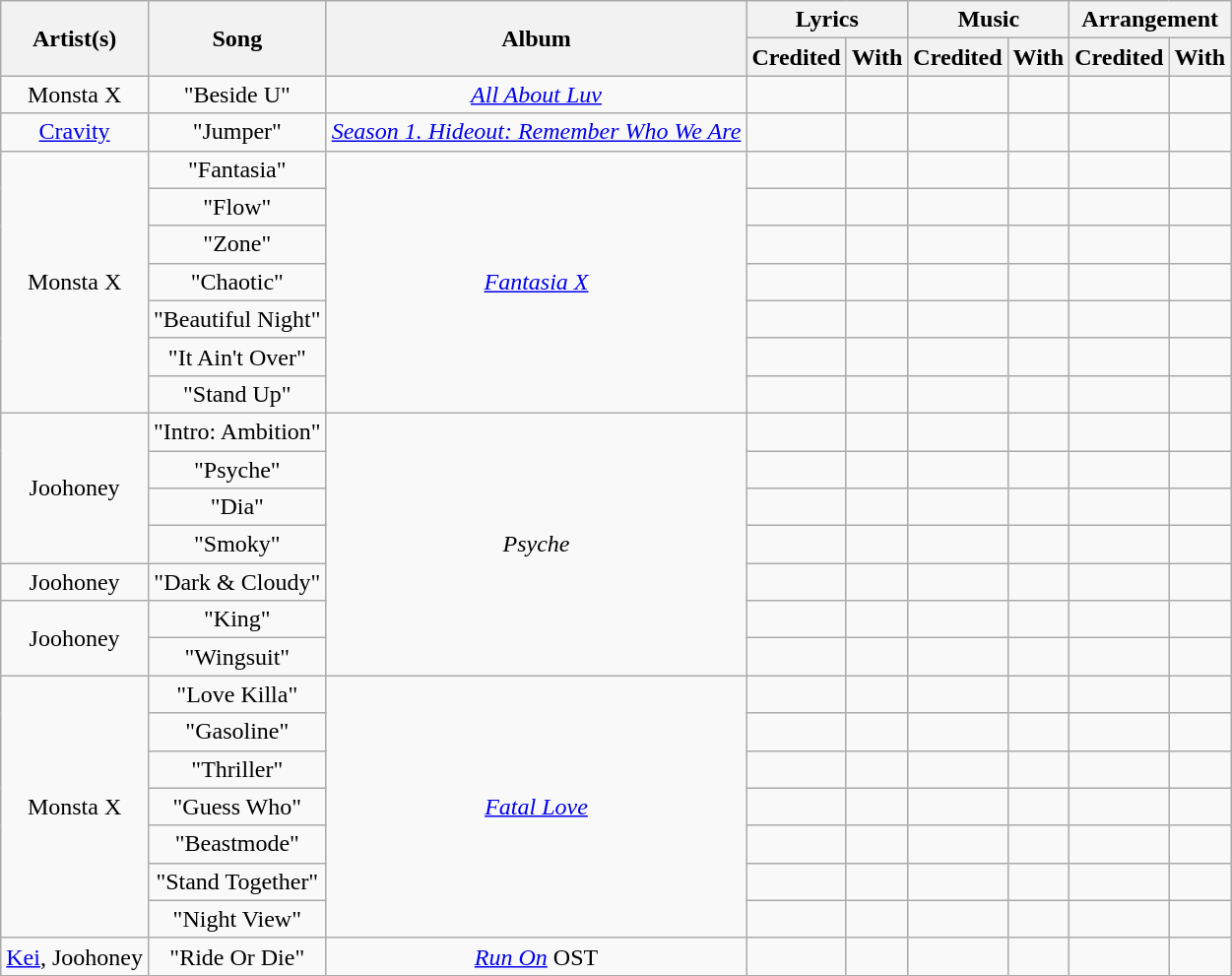<table class="wikitable" style="text-align: center;">
<tr>
<th rowspan="2">Artist(s)</th>
<th rowspan="2">Song</th>
<th rowspan="2">Album</th>
<th colspan="2">Lyrics</th>
<th colspan="2">Music</th>
<th colspan="2">Arrangement</th>
</tr>
<tr>
<th>Credited</th>
<th>With</th>
<th>Credited</th>
<th>With</th>
<th>Credited</th>
<th>With</th>
</tr>
<tr>
<td>Monsta X </td>
<td>"Beside U"</td>
<td><em><a href='#'>All About Luv</a></em></td>
<td></td>
<td></td>
<td></td>
<td></td>
<td></td>
<td></td>
</tr>
<tr>
<td><a href='#'>Cravity</a></td>
<td>"Jumper"</td>
<td><em><a href='#'>Season 1. Hideout: Remember Who We Are</a></em></td>
<td></td>
<td></td>
<td></td>
<td></td>
<td></td>
<td></td>
</tr>
<tr>
<td rowspan="7">Monsta X</td>
<td>"Fantasia"</td>
<td rowspan="7"><em><a href='#'>Fantasia X</a></em></td>
<td></td>
<td></td>
<td></td>
<td></td>
<td></td>
<td></td>
</tr>
<tr>
<td>"Flow"</td>
<td></td>
<td></td>
<td></td>
<td></td>
<td></td>
<td></td>
</tr>
<tr>
<td>"Zone"</td>
<td></td>
<td></td>
<td></td>
<td></td>
<td></td>
<td></td>
</tr>
<tr>
<td>"Chaotic"</td>
<td></td>
<td></td>
<td></td>
<td></td>
<td></td>
<td></td>
</tr>
<tr>
<td>"Beautiful Night"</td>
<td></td>
<td></td>
<td></td>
<td></td>
<td></td>
<td></td>
</tr>
<tr>
<td>"It Ain't Over"</td>
<td></td>
<td></td>
<td></td>
<td></td>
<td></td>
<td></td>
</tr>
<tr>
<td>"Stand Up"</td>
<td></td>
<td></td>
<td></td>
<td></td>
<td></td>
<td></td>
</tr>
<tr>
<td rowspan="4">Joohoney</td>
<td>"Intro: Ambition"</td>
<td rowspan="7"><em>Psyche</em></td>
<td></td>
<td></td>
<td></td>
<td></td>
<td></td>
<td></td>
</tr>
<tr>
<td>"Psyche"</td>
<td></td>
<td></td>
<td></td>
<td></td>
<td></td>
<td></td>
</tr>
<tr>
<td>"Dia"</td>
<td></td>
<td></td>
<td></td>
<td></td>
<td></td>
<td></td>
</tr>
<tr>
<td>"Smoky"</td>
<td></td>
<td></td>
<td></td>
<td></td>
<td></td>
<td></td>
</tr>
<tr>
<td>Joohoney </td>
<td>"Dark & Cloudy"</td>
<td></td>
<td></td>
<td></td>
<td></td>
<td></td>
<td></td>
</tr>
<tr>
<td rowspan="2">Joohoney</td>
<td>"King"</td>
<td></td>
<td></td>
<td></td>
<td></td>
<td></td>
<td></td>
</tr>
<tr>
<td>"Wingsuit" </td>
<td></td>
<td></td>
<td></td>
<td></td>
<td></td>
<td></td>
</tr>
<tr>
<td rowspan="7">Monsta X</td>
<td>"Love Killa"</td>
<td rowspan="7"><em><a href='#'>Fatal Love</a></em></td>
<td></td>
<td></td>
<td></td>
<td></td>
<td></td>
<td></td>
</tr>
<tr>
<td>"Gasoline"</td>
<td></td>
<td></td>
<td></td>
<td></td>
<td></td>
<td></td>
</tr>
<tr>
<td>"Thriller"</td>
<td></td>
<td></td>
<td></td>
<td></td>
<td></td>
<td></td>
</tr>
<tr>
<td>"Guess Who"</td>
<td></td>
<td></td>
<td></td>
<td></td>
<td></td>
<td></td>
</tr>
<tr>
<td>"Beastmode"</td>
<td></td>
<td></td>
<td></td>
<td></td>
<td></td>
<td></td>
</tr>
<tr>
<td>"Stand Together"</td>
<td></td>
<td></td>
<td></td>
<td></td>
<td></td>
<td></td>
</tr>
<tr>
<td>"Night View"</td>
<td></td>
<td></td>
<td></td>
<td></td>
<td></td>
<td></td>
</tr>
<tr>
<td><a href='#'>Kei</a>, Joohoney</td>
<td>"Ride Or Die"</td>
<td><em><a href='#'>Run On</a></em> OST</td>
<td></td>
<td></td>
<td></td>
<td></td>
<td></td>
<td></td>
</tr>
</table>
